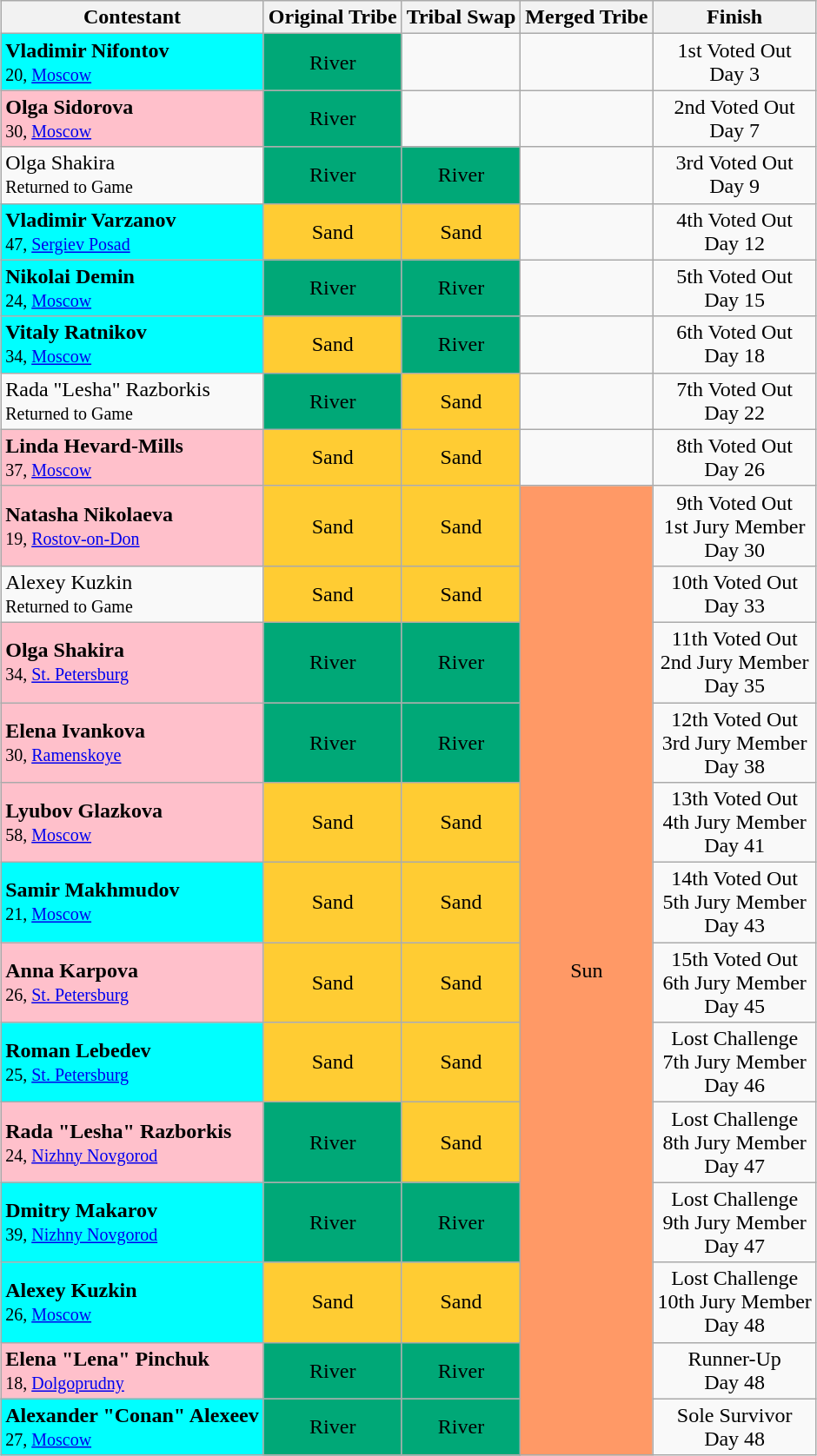<table class="wikitable" style="margin:auto; text-align:center">
<tr>
<th align="left">Contestant</th>
<th>Original Tribe</th>
<th>Tribal Swap</th>
<th>Merged Tribe</th>
<th>Finish</th>
</tr>
<tr>
<td bgcolor="cyan" align="left"><strong>Vladimir Nifontov</strong><br><small>20, <a href='#'>Moscow</a></small></td>
<td bgcolor="#00A877"><span>River</span></td>
<td></td>
<td></td>
<td>1st Voted Out<br>Day 3</td>
</tr>
<tr>
<td bgcolor="pink" align="left"><strong>Olga Sidorova</strong><br><small>30, <a href='#'>Moscow</a></small></td>
<td bgcolor="#00A877"><span>River</span></td>
<td></td>
<td></td>
<td>2nd Voted Out<br>Day 7</td>
</tr>
<tr>
<td align="left">Olga Shakira<br><small>Returned to Game</small></td>
<td bgcolor="#00A877"><span>River</span></td>
<td bgcolor="#00A877"><span>River</span></td>
<td></td>
<td>3rd Voted Out<br>Day 9</td>
</tr>
<tr>
<td bgcolor="cyan" align="left"><strong>Vladimir Varzanov</strong><br><small>47, <a href='#'>Sergiev Posad</a></small></td>
<td bgcolor="#FFCC33"><span>Sand</span></td>
<td bgcolor="#FFCC33"><span>Sand</span></td>
<td></td>
<td>4th Voted Out<br>Day 12</td>
</tr>
<tr>
<td bgcolor="cyan" align="left"><strong>Nikolai Demin</strong><br><small>24, <a href='#'>Moscow</a></small></td>
<td bgcolor="#00A877"><span>River</span></td>
<td bgcolor="#00A877"><span>River</span></td>
<td></td>
<td>5th Voted Out<br>Day 15</td>
</tr>
<tr>
<td bgcolor="cyan" align="left"><strong>Vitaly Ratnikov</strong><br><small>34, <a href='#'>Moscow</a></small></td>
<td bgcolor="#FFCC33"><span>Sand</span></td>
<td bgcolor="#00A877"><span>River</span></td>
<td></td>
<td>6th Voted Out<br>Day 18</td>
</tr>
<tr>
<td align="left">Rada "Lesha" Razborkis<br><small>Returned to Game</small></td>
<td bgcolor="#00A877"><span>River</span></td>
<td bgcolor="#FFCC33"><span>Sand</span></td>
<td></td>
<td>7th Voted Out<br>Day 22</td>
</tr>
<tr>
<td bgcolor="pink" align="left"><strong>Linda Hevard-Mills</strong><br><small>37, <a href='#'>Moscow</a></small></td>
<td bgcolor="#FFCC33"><span>Sand</span></td>
<td bgcolor="#FFCC33"><span>Sand</span></td>
<td></td>
<td>8th Voted Out<br>Day 26</td>
</tr>
<tr>
<td bgcolor="pink" align="left"><strong>Natasha Nikolaeva</strong><br><small>19, <a href='#'>Rostov-on-Don</a></small></td>
<td bgcolor="#FFCC33"><span>Sand</span></td>
<td bgcolor="#FFCC33"><span>Sand</span></td>
<td rowspan="13" bgcolor="#FF9966"><span>Sun</span></td>
<td>9th Voted Out<br>1st Jury Member<br>Day 30</td>
</tr>
<tr>
<td align="left">Alexey Kuzkin<br><small>Returned to Game</small></td>
<td bgcolor="#FFCC33"><span>Sand</span></td>
<td bgcolor="#FFCC33"><span>Sand</span></td>
<td>10th Voted Out<br>Day 33</td>
</tr>
<tr>
<td bgcolor="pink" align="left"><strong>Olga Shakira</strong><br><small>34, <a href='#'>St. Petersburg</a></small></td>
<td bgcolor="#00A877"><span>River</span></td>
<td bgcolor="#00A877"><span>River</span></td>
<td>11th Voted Out<br>2nd Jury Member<br>Day 35</td>
</tr>
<tr>
<td bgcolor="pink" align="left"><strong>Elena Ivankova</strong><br><small>30, <a href='#'>Ramenskoye</a></small></td>
<td bgcolor="#00A877"><span>River</span></td>
<td bgcolor="#00A877"><span>River</span></td>
<td>12th Voted Out<br>3rd Jury Member<br>Day 38</td>
</tr>
<tr>
<td bgcolor="pink" align="left"><strong>Lyubov Glazkova</strong><br><small>58, <a href='#'>Moscow</a></small></td>
<td bgcolor="#FFCC33"><span>Sand</span></td>
<td bgcolor="#FFCC33"><span>Sand</span></td>
<td>13th Voted Out<br>4th Jury Member<br>Day 41</td>
</tr>
<tr>
<td bgcolor="cyan" align="left"><strong>Samir Makhmudov</strong><br><small>21, <a href='#'>Moscow</a></small></td>
<td bgcolor="#FFCC33"><span>Sand</span></td>
<td bgcolor="#FFCC33"><span>Sand</span></td>
<td>14th Voted Out<br>5th Jury Member<br>Day 43</td>
</tr>
<tr>
<td bgcolor="pink" align="left"><strong>Anna Karpova</strong><br><small>26, <a href='#'>St. Petersburg</a></small></td>
<td bgcolor="#FFCC33"><span>Sand</span></td>
<td bgcolor="#FFCC33"><span>Sand</span></td>
<td>15th Voted Out<br>6th Jury Member<br>Day 45</td>
</tr>
<tr>
<td bgcolor="cyan" align="left"><strong>Roman Lebedev</strong><br><small>25, <a href='#'>St. Petersburg</a></small></td>
<td bgcolor="#FFCC33"><span>Sand</span></td>
<td bgcolor="#FFCC33"><span>Sand</span></td>
<td>Lost Challenge<br>7th Jury Member<br>Day 46</td>
</tr>
<tr>
<td bgcolor="pink" align="left"><strong>Rada "Lesha" Razborkis</strong><br><small>24, <a href='#'>Nizhny Novgorod</a></small></td>
<td bgcolor="#00A877"><span>River</span></td>
<td bgcolor="#FFCC33"><span>Sand</span></td>
<td>Lost Challenge<br>8th Jury Member<br>Day 47</td>
</tr>
<tr>
<td bgcolor="cyan" align="left"><strong>Dmitry Makarov</strong><br><small>39, <a href='#'>Nizhny Novgorod</a></small></td>
<td bgcolor="#00A877"><span>River</span></td>
<td bgcolor="#00A877"><span>River</span></td>
<td>Lost Challenge<br>9th Jury Member<br>Day 47</td>
</tr>
<tr>
<td bgcolor="cyan" align="left"><strong>Alexey Kuzkin</strong><br><small>26, <a href='#'>Moscow</a></small></td>
<td bgcolor="#FFCC33"><span>Sand</span></td>
<td bgcolor="#FFCC33"><span>Sand</span></td>
<td>Lost Challenge<br>10th Jury Member<br>Day 48</td>
</tr>
<tr>
<td bgcolor="pink" align="left"><strong>Elena "Lena" Pinchuk</strong><br><small>18, <a href='#'>Dolgoprudny</a></small></td>
<td bgcolor="#00A877"><span>River</span></td>
<td bgcolor="#00A877"><span>River</span></td>
<td>Runner-Up<br>Day 48</td>
</tr>
<tr>
<td bgcolor="cyan" align="left"><strong>Alexander "Conan" Alexeev</strong><br><small>27, <a href='#'>Moscow</a></small></td>
<td bgcolor="#00A877"><span>River</span></td>
<td bgcolor="#00A877"><span>River</span></td>
<td>Sole Survivor<br>Day 48</td>
</tr>
</table>
